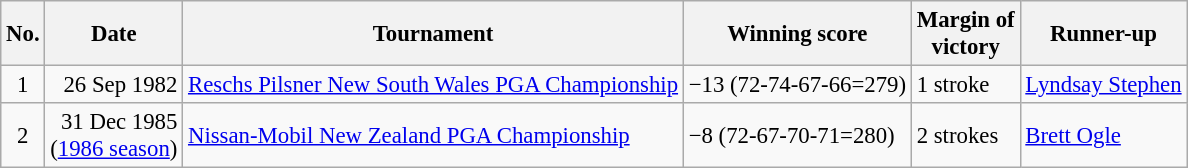<table class="wikitable" style="font-size:95%;">
<tr>
<th>No.</th>
<th>Date</th>
<th>Tournament</th>
<th>Winning score</th>
<th>Margin of<br>victory</th>
<th>Runner-up</th>
</tr>
<tr>
<td align=center>1</td>
<td align=right>26 Sep 1982</td>
<td><a href='#'>Reschs Pilsner New South Wales PGA Championship</a></td>
<td>−13 (72-74-67-66=279)</td>
<td>1 stroke</td>
<td> <a href='#'>Lyndsay Stephen</a></td>
</tr>
<tr>
<td align=center>2</td>
<td align=right>31 Dec 1985<br>(<a href='#'>1986 season</a>)</td>
<td><a href='#'>Nissan-Mobil New Zealand PGA Championship</a></td>
<td>−8 (72-67-70-71=280)</td>
<td>2 strokes</td>
<td> <a href='#'>Brett Ogle</a></td>
</tr>
</table>
